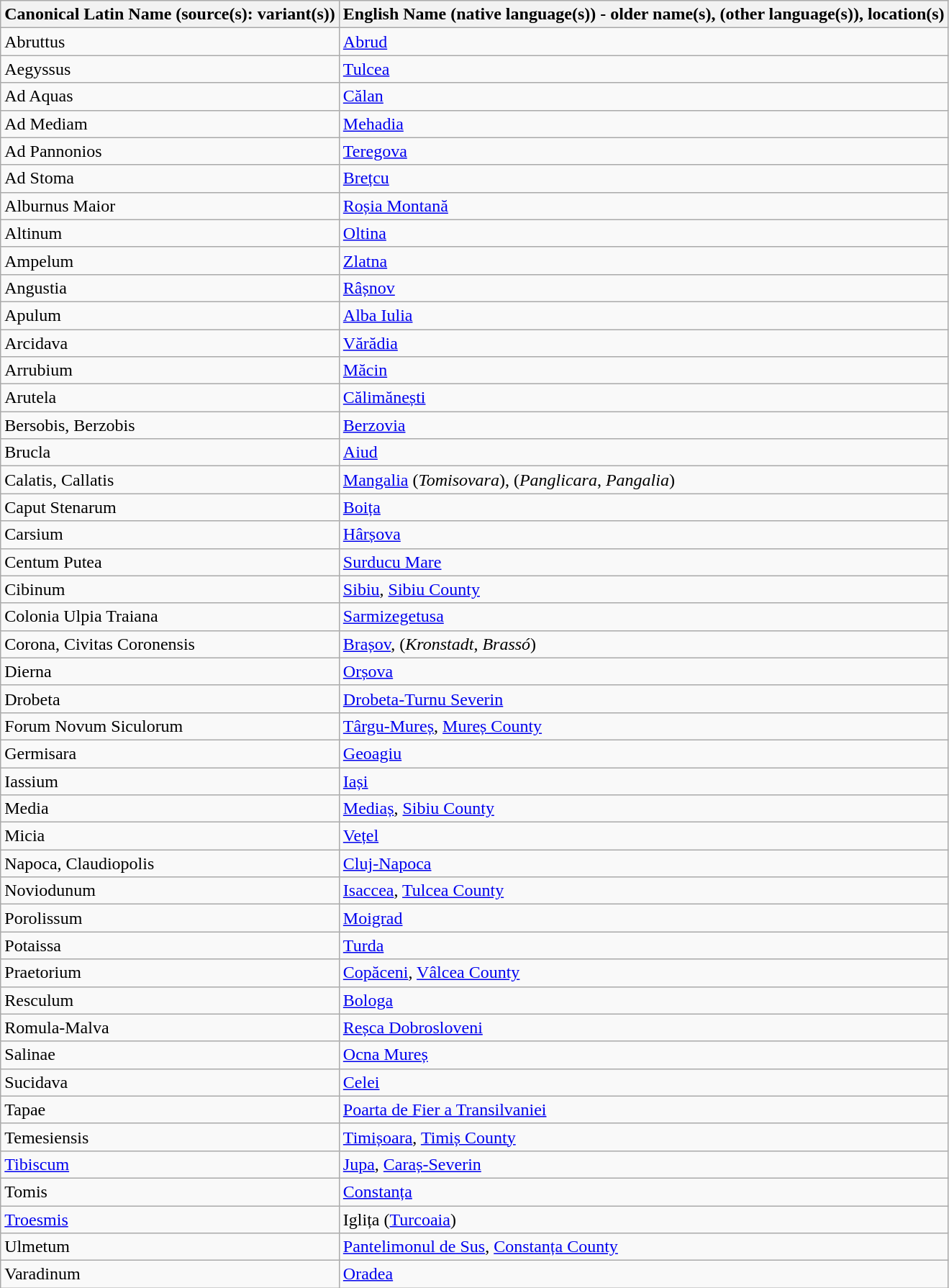<table class="wikitable">
<tr>
<th>Canonical Latin Name (source(s): variant(s))</th>
<th>English Name (native language(s)) - older name(s), (other language(s)), location(s)</th>
</tr>
<tr>
<td>Abruttus</td>
<td><a href='#'>Abrud</a></td>
</tr>
<tr>
<td>Aegyssus</td>
<td><a href='#'>Tulcea</a></td>
</tr>
<tr>
<td>Ad Aquas</td>
<td><a href='#'>Călan</a></td>
</tr>
<tr>
<td>Ad Mediam</td>
<td><a href='#'>Mehadia</a></td>
</tr>
<tr>
<td>Ad Pannonios</td>
<td><a href='#'>Teregova</a></td>
</tr>
<tr>
<td>Ad Stoma</td>
<td><a href='#'>Brețcu</a></td>
</tr>
<tr>
<td>Alburnus Maior</td>
<td><a href='#'>Roșia Montană</a></td>
</tr>
<tr>
<td>Altinum</td>
<td><a href='#'>Oltina</a></td>
</tr>
<tr>
<td>Ampelum</td>
<td><a href='#'>Zlatna</a></td>
</tr>
<tr>
<td>Angustia</td>
<td><a href='#'>Râșnov</a></td>
</tr>
<tr>
<td>Apulum</td>
<td><a href='#'>Alba Iulia</a></td>
</tr>
<tr>
<td>Arcidava</td>
<td><a href='#'>Vărădia</a></td>
</tr>
<tr>
<td>Arrubium</td>
<td><a href='#'>Măcin</a></td>
</tr>
<tr>
<td>Arutela</td>
<td><a href='#'>Călimănești</a></td>
</tr>
<tr>
<td>Bersobis, Berzobis</td>
<td><a href='#'>Berzovia</a></td>
</tr>
<tr>
<td>Brucla</td>
<td><a href='#'>Aiud</a></td>
</tr>
<tr>
<td>Calatis, Callatis</td>
<td><a href='#'>Mangalia</a> (<em>Tomisovara</em>), (<em>Panglicara</em>, <em>Pangalia</em>)</td>
</tr>
<tr>
<td>Caput Stenarum</td>
<td><a href='#'>Boița</a></td>
</tr>
<tr>
<td>Carsium</td>
<td><a href='#'>Hârșova</a></td>
</tr>
<tr>
<td>Centum Putea</td>
<td><a href='#'>Surducu Mare</a></td>
</tr>
<tr>
<td>Cibinum</td>
<td><a href='#'>Sibiu</a>, <a href='#'>Sibiu County</a></td>
</tr>
<tr>
<td>Colonia Ulpia Traiana</td>
<td><a href='#'>Sarmizegetusa</a></td>
</tr>
<tr>
<td>Corona, Civitas Coronensis</td>
<td><a href='#'>Brașov</a>, (<em>Kronstadt</em>, <em>Brassó</em>)</td>
</tr>
<tr>
<td>Dierna</td>
<td><a href='#'>Orșova</a></td>
</tr>
<tr>
<td>Drobeta</td>
<td><a href='#'>Drobeta-Turnu Severin</a></td>
</tr>
<tr>
<td>Forum Novum Siculorum</td>
<td><a href='#'>Târgu-Mureș</a>, <a href='#'>Mureș County</a></td>
</tr>
<tr>
<td>Germisara</td>
<td><a href='#'>Geoagiu</a></td>
</tr>
<tr>
<td>Iassium</td>
<td><a href='#'>Iași</a></td>
</tr>
<tr>
<td>Media</td>
<td><a href='#'>Mediaș</a>, <a href='#'>Sibiu County</a></td>
</tr>
<tr>
<td>Micia</td>
<td><a href='#'>Vețel</a></td>
</tr>
<tr>
<td>Napoca, Claudiopolis</td>
<td><a href='#'>Cluj-Napoca</a></td>
</tr>
<tr>
<td>Noviodunum</td>
<td><a href='#'>Isaccea</a>, <a href='#'>Tulcea County</a></td>
</tr>
<tr>
<td>Porolissum</td>
<td><a href='#'>Moigrad</a></td>
</tr>
<tr>
<td>Potaissa</td>
<td><a href='#'>Turda</a></td>
</tr>
<tr>
<td>Praetorium</td>
<td><a href='#'>Copăceni</a>, <a href='#'>Vâlcea County</a></td>
</tr>
<tr>
<td>Resculum</td>
<td><a href='#'>Bologa</a></td>
</tr>
<tr>
<td>Romula-Malva</td>
<td><a href='#'>Reșca Dobrosloveni</a></td>
</tr>
<tr>
<td>Salinae</td>
<td><a href='#'>Ocna Mureș</a></td>
</tr>
<tr>
<td>Sucidava</td>
<td><a href='#'>Celei</a></td>
</tr>
<tr>
<td>Tapae</td>
<td><a href='#'>Poarta de Fier a Transilvaniei</a></td>
</tr>
<tr>
<td>Temesiensis</td>
<td><a href='#'>Timișoara</a>, <a href='#'>Timiș County</a></td>
</tr>
<tr>
<td><a href='#'>Tibiscum</a></td>
<td><a href='#'>Jupa</a>, <a href='#'>Caraș-Severin</a></td>
</tr>
<tr>
<td>Tomis</td>
<td><a href='#'>Constanța</a></td>
</tr>
<tr>
<td><a href='#'>Troesmis</a></td>
<td>Iglița (<a href='#'>Turcoaia</a>)</td>
</tr>
<tr>
<td>Ulmetum</td>
<td><a href='#'>Pantelimonul de Sus</a>, <a href='#'>Constanța County</a></td>
</tr>
<tr>
<td>Varadinum</td>
<td><a href='#'>Oradea</a></td>
</tr>
</table>
